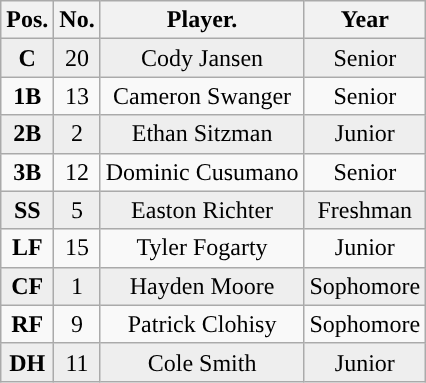<table class="wikitable non-sortable">
<tr>
<th style="text-align:center; ">Pos.</th>
<th style="text-align:center; ">No.</th>
<th style="text-align:center; ">Player.</th>
<th style="text-align:center; ">Year</th>
</tr>
<tr style="background:#eeeeee;text-align:center;">
<td><strong>C</strong></td>
<td>20</td>
<td>Cody Jansen</td>
<td>Senior</td>
</tr>
<tr style="text-align:center;">
<td><strong>1B</strong></td>
<td>13</td>
<td>Cameron Swanger</td>
<td>Senior</td>
</tr>
<tr style="background:#eeeeee;text-align:center;">
<td><strong>2B</strong></td>
<td>2</td>
<td>Ethan Sitzman</td>
<td>Junior</td>
</tr>
<tr style="text-align:center;">
<td><strong>3B</strong></td>
<td>12</td>
<td>Dominic Cusumano</td>
<td>Senior</td>
</tr>
<tr style="background:#eeeeee;text-align:center;">
<td><strong>SS</strong></td>
<td>5</td>
<td>Easton Richter</td>
<td>Freshman</td>
</tr>
<tr style="text-align:center;">
<td><strong>LF</strong></td>
<td>15</td>
<td>Tyler Fogarty</td>
<td>Junior</td>
</tr>
<tr style="background:#eeeeee;text-align:center;">
<td><strong>CF</strong></td>
<td>1</td>
<td>Hayden Moore</td>
<td>Sophomore</td>
</tr>
<tr style="text-align:center;">
<td><strong>RF</strong></td>
<td>9</td>
<td>Patrick Clohisy</td>
<td>Sophomore</td>
</tr>
<tr style="background:#eeeeee;text-align:center;">
<td><strong>DH</strong></td>
<td>11</td>
<td>Cole Smith</td>
<td>Junior</td>
</tr>
</table>
